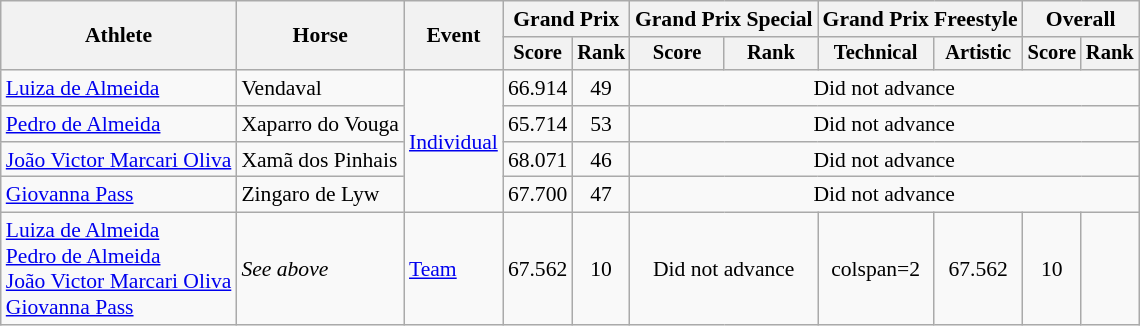<table class=wikitable style="font-size:90%">
<tr>
<th rowspan="2">Athlete</th>
<th rowspan="2">Horse</th>
<th rowspan="2">Event</th>
<th colspan="2">Grand Prix</th>
<th colspan="2">Grand Prix Special</th>
<th colspan="2">Grand Prix Freestyle</th>
<th colspan="2">Overall</th>
</tr>
<tr style="font-size:95%">
<th>Score</th>
<th>Rank</th>
<th>Score</th>
<th>Rank</th>
<th>Technical</th>
<th>Artistic</th>
<th>Score</th>
<th>Rank</th>
</tr>
<tr align=center>
<td align=left><a href='#'>Luiza de Almeida</a></td>
<td align=left>Vendaval</td>
<td rowspan=4 align=left><a href='#'>Individual</a></td>
<td>66.914</td>
<td>49</td>
<td colspan=6>Did not advance</td>
</tr>
<tr align=center>
<td align=left><a href='#'>Pedro de Almeida</a></td>
<td align=left>Xaparro do Vouga</td>
<td>65.714</td>
<td>53</td>
<td colspan=6>Did not advance</td>
</tr>
<tr align=center>
<td align=left><a href='#'>João Victor Marcari Oliva</a></td>
<td align=left>Xamã dos Pinhais</td>
<td>68.071</td>
<td>46</td>
<td colspan=6>Did not advance</td>
</tr>
<tr align=center>
<td align=left><a href='#'>Giovanna Pass</a></td>
<td align=left>Zingaro de Lyw</td>
<td>67.700</td>
<td>47</td>
<td colspan=6>Did not advance</td>
</tr>
<tr align=center>
<td align=left><a href='#'>Luiza de Almeida</a><br><a href='#'>Pedro de Almeida</a><br><a href='#'>João Victor Marcari Oliva</a><br><a href='#'>Giovanna Pass</a></td>
<td align=left><em>See above</em></td>
<td align=left><a href='#'>Team</a></td>
<td>67.562</td>
<td>10</td>
<td colspan=2>Did not advance</td>
<td>colspan=2 </td>
<td>67.562</td>
<td>10</td>
</tr>
</table>
